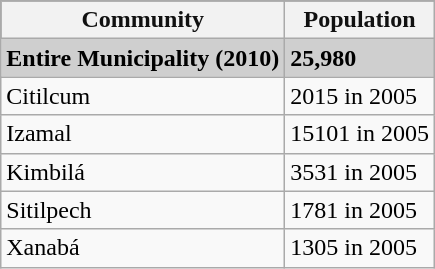<table class="wikitable">
<tr style="background:#111111; color:#111111;">
<th><strong>Community</strong></th>
<th><strong>Population</strong></th>
</tr>
<tr style="background:#CFCFCF;">
<td><strong>Entire Municipality (2010)</strong></td>
<td><strong>25,980</strong></td>
</tr>
<tr>
<td>Citilcum</td>
<td>2015 in 2005</td>
</tr>
<tr>
<td>Izamal</td>
<td>15101 in 2005</td>
</tr>
<tr>
<td>Kimbilá</td>
<td>3531 in 2005</td>
</tr>
<tr>
<td>Sitilpech</td>
<td>1781 in 2005</td>
</tr>
<tr>
<td>Xanabá</td>
<td>1305 in 2005</td>
</tr>
</table>
